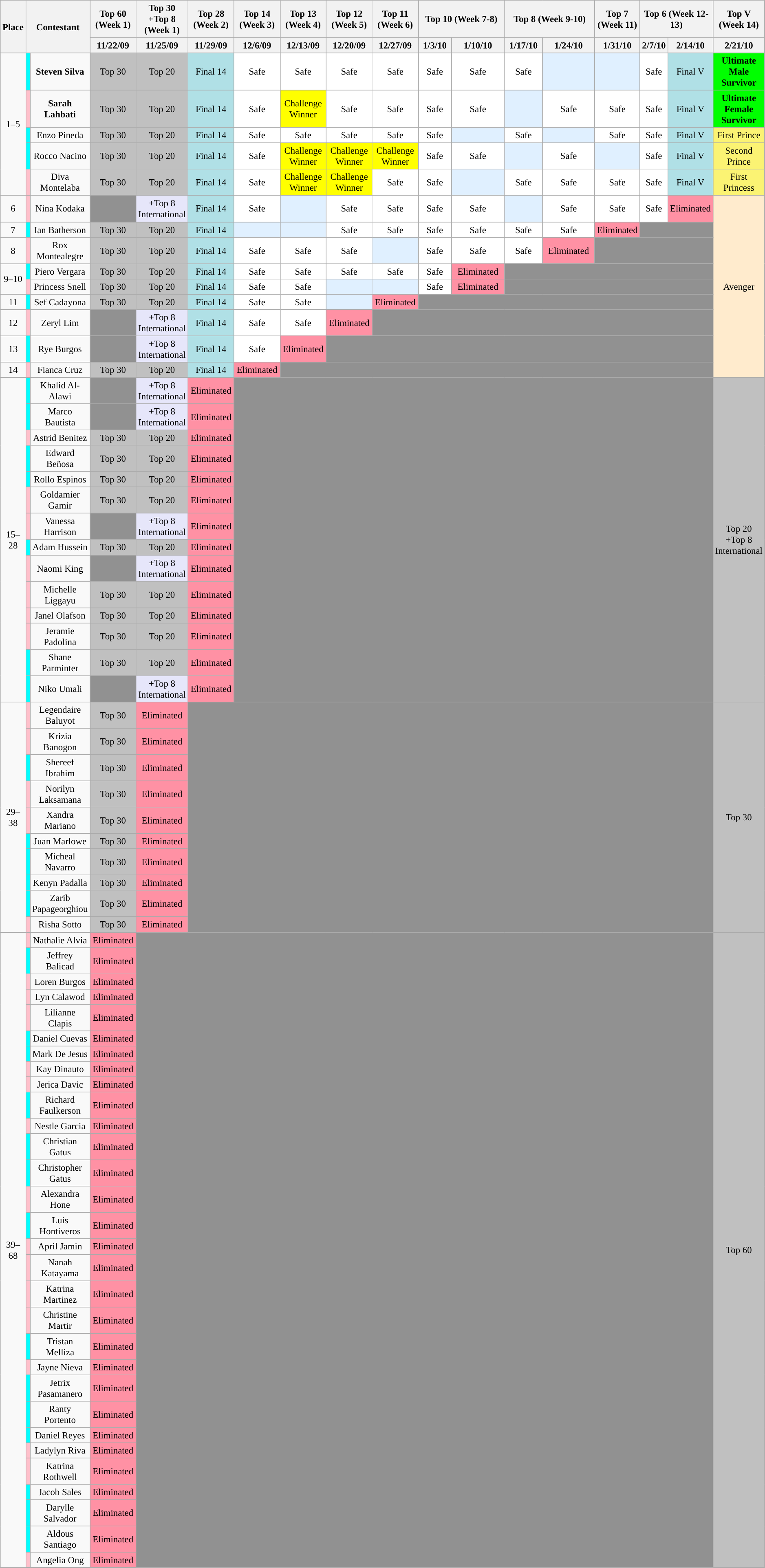<table class="wikitable nowrap" style="text-align:center; font-size:95%; width:99%;">
<tr>
<th scope="col" rowspan="2">Place</th>
<th scope="col" rowspan="2" colspan="2">Contestant</th>
<th scope="col" style="width:7%;">Top 60 (Week 1)</th>
<th scope="col" style="width:7%;">Top 30 +Top 8 (Week 1)</th>
<th scope="col" style="width:7%;">Top 28 (Week 2)</th>
<th scope="col" style="width:7%;">Top 14 (Week 3)</th>
<th scope="col" style="width:7%;">Top 13 (Week 4)</th>
<th scope="col" style="width:7%;">Top 12 (Week 5)</th>
<th scope="col" style="width:7%;">Top 11 (Week 6)</th>
<th scope="col" colspan="2" style="width:24%;">Top 10 (Week 7-8)</th>
<th scope="col" colspan="2" style="width:24%;">Top 8 (Week 9-10)</th>
<th scope="col" style="width:7%;">Top 7 (Week 11)</th>
<th scope="col" colspan="2" style="width:24%;">Top 6 (Week 12-13)</th>
<th scope="col" style="width:7%;">Top V (Week 14)</th>
</tr>
<tr>
<th scope="col">11/22/09 </th>
<th scope="col">11/25/09 </th>
<th scope="col">11/29/09 </th>
<th scope="col">12/6/09</th>
<th scope="col">12/13/09</th>
<th scope="col">12/20/09</th>
<th scope="col">12/27/09</th>
<th scope="col">1/3/10 </th>
<th scope="col">1/10/10 </th>
<th scope="col">1/17/10 </th>
<th scope="col">1/24/10</th>
<th scope="col">1/31/10 </th>
<th scope="col">2/7/10 </th>
<th scope="col">2/14/10 </th>
<th scope="col">2/21/10 </th>
</tr>
<tr>
<td rowspan="5">1–5</td>
<td style="background:cyan;"></td>
<td><strong>Steven Silva</strong></td>
<td style="background:silver">Top 30</td>
<td style="background:silver">Top 20</td>
<td style="background:#B0E0E6">Final 14</td>
<td style="background:#FFFFFF">Safe</td>
<td style="background:#FFFFFF">Safe</td>
<td style="background:#FFFFFF">Safe</td>
<td style="background:#FFFFFF">Safe</td>
<td style="background:#FFFFFF">Safe</td>
<td style="background:#FFFFFF">Safe</td>
<td style="background:#FFFFFF">Safe</td>
<td style="background:#e0f0ff"></td>
<td style="background:#e0f0ff"></td>
<td style="background:#FFFFFF">Safe</td>
<td style="background:#B0E0E6">Final V</td>
<td style="background:lime" align="center"><strong>Ultimate Male Survivor</strong></td>
</tr>
<tr>
<td style="background:pink;"></td>
<td><strong>Sarah Lahbati</strong></td>
<td style="background:silver">Top 30</td>
<td style="background:silver">Top 20</td>
<td style="background:#B0E0E6">Final 14</td>
<td style="background:#FFFFFF">Safe</td>
<td style="background:#FFFF00">Challenge Winner</td>
<td style="background:#FFFFFF">Safe</td>
<td style="background:#FFFFFF">Safe</td>
<td style="background:#FFFFFF">Safe</td>
<td style="background:#FFFFFF">Safe</td>
<td style="background:#e0f0ff"></td>
<td style="background:#FFFFFF">Safe</td>
<td style="background:#FFFFFF">Safe</td>
<td style="background:#FFFFFF">Safe</td>
<td style="background:#B0E0E6">Final V</td>
<td style="background:lime" align="center"><strong>Ultimate Female Survivor</strong></td>
</tr>
<tr>
<td style="background:cyan;"></td>
<td>Enzo Pineda</td>
<td style="background:silver">Top 30</td>
<td style="background:silver">Top 20</td>
<td style="background:#B0E0E6">Final 14</td>
<td style="background:#FFFFFF">Safe</td>
<td style="background:#FFFFFF">Safe</td>
<td style="background:#FFFFFF">Safe</td>
<td style="background:#FFFFFF">Safe</td>
<td style="background:#FFFFFF">Safe</td>
<td style="background:#e0f0ff"></td>
<td style="background:#FFFFFF">Safe</td>
<td style="background:#e0f0ff"></td>
<td style="background:#FFFFFF">Safe</td>
<td style="background:#FFFFFF">Safe</td>
<td style="background:#B0E0E6">Final V</td>
<td style="background:#FBF373">First Prince</td>
</tr>
<tr>
<td style="background:cyan;"></td>
<td>Rocco Nacino</td>
<td style="background:silver">Top 30</td>
<td style="background:silver">Top 20</td>
<td style="background:#B0E0E6">Final 14</td>
<td style="background:#FFFFFF">Safe</td>
<td style="background:#FFFF00">Challenge Winner</td>
<td style="background:#FFFF00">Challenge Winner</td>
<td style="background:#FFFF00">Challenge Winner</td>
<td style="background:#FFFFFF">Safe</td>
<td style="background:#FFFFFF">Safe</td>
<td style="background:#e0f0ff"></td>
<td style="background:#FFFFFF">Safe</td>
<td style="background:#e0f0ff"></td>
<td style="background:#FFFFFF">Safe</td>
<td style="background:#B0E0E6">Final V</td>
<td style="background:#FBF373">Second Prince</td>
</tr>
<tr>
<td style="background:pink;"></td>
<td>Diva Montelaba</td>
<td style="background:silver">Top 30</td>
<td style="background:silver">Top 20</td>
<td style="background:#B0E0E6">Final 14</td>
<td style="background:#FFFFFF">Safe</td>
<td style="background:#FFFF00">Challenge Winner</td>
<td style="background:#FFFF00">Challenge Winner</td>
<td style="background:#FFFFFF">Safe</td>
<td style="background:#FFFFFF">Safe</td>
<td style="background:#e0f0ff"></td>
<td style="background:#FFFFFF">Safe</td>
<td style="background:#FFFFFF">Safe</td>
<td style="background:#FFFFFF">Safe</td>
<td style="background:#FFFFFF">Safe</td>
<td style="background:#B0E0E6">Final V</td>
<td style="background:#FBF373">First Princess</td>
</tr>
<tr>
<td>6</td>
<td style="background:pink;"></td>
<td>Nina Kodaka</td>
<td style="background:#919191"></td>
<td style="background:lavender">+Top 8 International</td>
<td style="background:#B0E0E6">Final 14</td>
<td style="background:#FFFFFF">Safe</td>
<td style="background:#e0f0ff"></td>
<td style="background:#FFFFFF">Safe</td>
<td style="background:#FFFFFF">Safe</td>
<td style="background:#FFFFFF">Safe</td>
<td style="background:#FFFFFF">Safe</td>
<td style="background:#e0f0ff"></td>
<td style="background:#FFFFFF">Safe</td>
<td style="background:#FFFFFF">Safe</td>
<td style="background:#FFFFFF">Safe</td>
<td style="background:#FF91A4">Eliminated</td>
<td style="background:#FFEBCD" rowspan=9>Avenger</td>
</tr>
<tr>
<td>7</td>
<td style="background:cyan;"></td>
<td>Ian Batherson</td>
<td style="background:silver">Top 30</td>
<td style="background:silver">Top 20</td>
<td style="background:#B0E0E6">Final 14</td>
<td style="background:#e0f0ff"></td>
<td style="background:#e0f0ff"></td>
<td style="background:#FFFFFF">Safe</td>
<td style="background:#FFFFFF">Safe</td>
<td style="background:#FFFFFF">Safe</td>
<td style="background:#FFFFFF">Safe</td>
<td style="background:#FFFFFF">Safe</td>
<td style="background:#FFFFFF">Safe</td>
<td style="background:#FF91A4">Eliminated</td>
<td style="background:#919191" colspan="2"></td>
</tr>
<tr>
<td>8</td>
<td style="background:pink;"></td>
<td>Rox Montealegre</td>
<td style="background:silver">Top 30</td>
<td style="background:silver">Top 20</td>
<td style="background:#B0E0E6">Final 14</td>
<td style="background:#FFFFFF">Safe</td>
<td style="background:#FFFFFF">Safe</td>
<td style="background:#FFFFFF">Safe</td>
<td style="background:#e0f0ff"></td>
<td style="background:#FFFFFF">Safe</td>
<td style="background:#FFFFFF">Safe</td>
<td style="background:#FFFFFF">Safe</td>
<td style="background:#FF91A4">Eliminated</td>
<td style="background:#919191" colspan="3"></td>
</tr>
<tr>
<td rowspan="2">9–10</td>
<td style="background:cyan;"></td>
<td>Piero Vergara</td>
<td style="background:silver">Top 30</td>
<td style="background:silver">Top 20</td>
<td style="background:#B0E0E6">Final 14</td>
<td style="background:#FFFFFF">Safe</td>
<td style="background:#FFFFFF">Safe</td>
<td style="background:#FFFFFF">Safe</td>
<td style="background:#FFFFFF">Safe</td>
<td style="background:#FFFFFF">Safe</td>
<td style="background:#FF91A4">Eliminated</td>
<td style="background:#919191" colspan="5" rowspan=1></td>
</tr>
<tr>
<td style="background:pink;"></td>
<td>Princess Snell</td>
<td style="background:silver">Top 30</td>
<td style="background:silver">Top 20</td>
<td style="background:#B0E0E6">Final 14</td>
<td style="background:#FFFFFF">Safe</td>
<td style="background:#FFFFFF">Safe</td>
<td style="background:#e0f0ff"></td>
<td style="background:#e0f0ff"></td>
<td style="background:#FFFFFF">Safe</td>
<td style="background:#FF91A4">Eliminated</td>
<td style="background:#919191" colspan="5" rowspan=1></td>
</tr>
<tr>
<td>11</td>
<td style="background:cyan;"></td>
<td>Sef Cadayona</td>
<td style="background:silver">Top 30</td>
<td style="background:silver">Top 20</td>
<td style="background:#B0E0E6">Final 14</td>
<td style="background:#FFFFFF">Safe</td>
<td style="background:#FFFFFF">Safe</td>
<td style="background:#e0f0ff"></td>
<td style="background:#FF91A4">Eliminated</td>
<td style="background:#919191" colspan="7"></td>
</tr>
<tr>
<td>12</td>
<td style="background:pink;"></td>
<td>Zeryl Lim</td>
<td style="background:#919191"></td>
<td style="background:lavender">+Top 8 International</td>
<td style="background:#B0E0E6">Final 14</td>
<td style="background:#FFFFFF">Safe</td>
<td style="background:#FFFFFF">Safe</td>
<td style="background:#FF91A4">Eliminated</td>
<td style="background:#919191" colspan="8"></td>
</tr>
<tr>
<td>13</td>
<td style="background:cyan;"></td>
<td>Rye Burgos</td>
<td style="background:#919191"></td>
<td style="background:lavender">+Top 8 International</td>
<td style="background:#B0E0E6">Final 14</td>
<td style="background:#FFFFFF">Safe</td>
<td style="background:#FF91A4">Eliminated</td>
<td style="background:#919191" colspan="9"></td>
</tr>
<tr>
<td>14</td>
<td style="background:pink;"></td>
<td>Fianca Cruz</td>
<td style="background:silver">Top 30</td>
<td style="background:silver">Top 20</td>
<td style="background:#B0E0E6">Final 14</td>
<td style="background:#FF91A4">Eliminated</td>
<td style="background:#919191" colspan="10"></td>
</tr>
<tr>
<td rowspan="14">15–28</td>
<td style="background:cyan;"></td>
<td>Khalid Al-Alawi</td>
<td style="background:#919191"></td>
<td style="background:lavender">+Top 8 International</td>
<td style="background:#FF91A4">Eliminated</td>
<td style="background:#919191" colspan="11" rowspan=14></td>
<td style="background:silver" rowspan=14>Top 20<br>+Top 8 International</td>
</tr>
<tr>
<td style="background:cyan;"></td>
<td>Marco Bautista</td>
<td style="background:#919191"></td>
<td style="background:lavender">+Top 8 International</td>
<td style="background:#FF91A4">Eliminated</td>
</tr>
<tr>
<td style="background:pink;"></td>
<td>Astrid Benitez</td>
<td style="background:silver">Top 30</td>
<td style="background:silver">Top 20</td>
<td style="background:#FF91A4">Eliminated</td>
</tr>
<tr>
<td style="background:cyan;"></td>
<td>Edward Beñosa</td>
<td style="background:silver">Top 30</td>
<td style="background:silver">Top 20</td>
<td style="background:#FF91A4">Eliminated</td>
</tr>
<tr>
<td style="background:cyan;"></td>
<td>Rollo Espinos</td>
<td style="background:silver">Top 30</td>
<td style="background:silver">Top 20</td>
<td style="background:#FF91A4">Eliminated</td>
</tr>
<tr>
<td style="background:pink;"></td>
<td>Goldamier Gamir</td>
<td style="background:silver">Top 30</td>
<td style="background:silver">Top 20</td>
<td style="background:#FF91A4">Eliminated</td>
</tr>
<tr>
<td style="background:pink;"></td>
<td>Vanessa Harrison</td>
<td style="background:#919191"></td>
<td style="background:lavender">+Top 8 International</td>
<td style="background:#FF91A4">Eliminated</td>
</tr>
<tr>
<td style="background:cyan;"></td>
<td>Adam Hussein</td>
<td style="background:silver">Top 30</td>
<td style="background:silver">Top 20</td>
<td style="background:#FF91A4">Eliminated</td>
</tr>
<tr>
<td style="background:pink;"></td>
<td>Naomi King</td>
<td style="background:#919191"></td>
<td style="background:lavender">+Top 8 International</td>
<td style="background:#FF91A4">Eliminated</td>
</tr>
<tr>
<td style="background:pink;"></td>
<td>Michelle Liggayu</td>
<td style="background:silver">Top 30</td>
<td style="background:silver">Top 20</td>
<td style="background:#FF91A4">Eliminated</td>
</tr>
<tr>
<td style="background:pink;"></td>
<td>Janel Olafson</td>
<td style="background:silver">Top 30</td>
<td style="background:silver">Top 20</td>
<td style="background:#FF91A4">Eliminated</td>
</tr>
<tr>
<td style="background:pink;"></td>
<td>Jeramie Padolina</td>
<td style="background:silver">Top 30</td>
<td style="background:silver">Top 20</td>
<td style="background:#FF91A4">Eliminated</td>
</tr>
<tr>
<td style="background:cyan;"></td>
<td>Shane Parminter</td>
<td style="background:silver">Top 30</td>
<td style="background:silver">Top 20</td>
<td style="background:#FF91A4">Eliminated</td>
</tr>
<tr>
<td style="background:cyan;"></td>
<td>Niko Umali</td>
<td style="background:#919191"></td>
<td style="background:lavender">+Top 8 International</td>
<td style="background:#FF91A4">Eliminated</td>
</tr>
<tr>
<td rowspan="10">29–38</td>
<td style="background:pink;"></td>
<td>Legendaire Baluyot</td>
<td style="background:silver">Top 30</td>
<td style="background:#FF91A4">Eliminated</td>
<td style="background:#919191" colspan="12" rowspan=10></td>
<td style="background:silver" rowspan=10>Top 30</td>
</tr>
<tr>
<td style="background:pink;"></td>
<td>Krizia Banogon</td>
<td style="background:silver">Top 30</td>
<td style="background:#FF91A4">Eliminated</td>
</tr>
<tr>
<td style="background:cyan;"></td>
<td>Shereef Ibrahim</td>
<td style="background:silver">Top 30</td>
<td style="background:#FF91A4">Eliminated</td>
</tr>
<tr>
<td style="background:pink;"></td>
<td>Norilyn Laksamana</td>
<td style="background:silver">Top 30</td>
<td style="background:#FF91A4">Eliminated</td>
</tr>
<tr>
<td style="background:pink;"></td>
<td>Xandra Mariano</td>
<td style="background:silver">Top 30</td>
<td style="background:#FF91A4">Eliminated</td>
</tr>
<tr>
<td style="background:cyan;"></td>
<td>Juan Marlowe</td>
<td style="background:silver">Top 30</td>
<td style="background:#FF91A4">Eliminated</td>
</tr>
<tr>
<td style="background:cyan;"></td>
<td>Micheal Navarro</td>
<td style="background:silver">Top 30</td>
<td style="background:#FF91A4">Eliminated</td>
</tr>
<tr>
<td style="background:cyan;"></td>
<td>Kenyn Padalla</td>
<td style="background:silver">Top 30</td>
<td style="background:#FF91A4">Eliminated</td>
</tr>
<tr>
<td style="background:cyan;"></td>
<td>Zarib Papageorghiou</td>
<td style="background:silver">Top 30</td>
<td style="background:#FF91A4">Eliminated</td>
</tr>
<tr>
<td style="background:pink;"></td>
<td>Risha Sotto</td>
<td style="background:silver">Top 30</td>
<td style="background:#FF91A4">Eliminated</td>
</tr>
<tr>
<td rowspan="31">39–68</td>
<td style="background:pink;"></td>
<td>Nathalie Alvia</td>
<td style="background:#FF91A4">Eliminated</td>
<td style="background:#919191" colspan="13" rowspan=30></td>
<td style="background:silver" rowspan=30>Top 60</td>
</tr>
<tr>
<td style="background:cyan;"></td>
<td>Jeffrey Balicad</td>
<td style="background:#FF91A4">Eliminated</td>
</tr>
<tr>
<td style="background:pink;"></td>
<td>Loren Burgos</td>
<td style="background:#FF91A4">Eliminated</td>
</tr>
<tr>
<td style="background:pink;"></td>
<td>Lyn Calawod</td>
<td style="background:#FF91A4">Eliminated</td>
</tr>
<tr>
<td style="background:pink;"></td>
<td>Lilianne Clapis</td>
<td style="background:#FF91A4">Eliminated</td>
</tr>
<tr>
<td style="background:cyan;"></td>
<td>Daniel Cuevas</td>
<td style="background:#FF91A4">Eliminated</td>
</tr>
<tr>
<td style="background:cyan;"></td>
<td>Mark De Jesus</td>
<td style="background:#FF91A4">Eliminated</td>
</tr>
<tr>
<td style="background:pink;"></td>
<td>Kay Dinauto</td>
<td style="background:#FF91A4">Eliminated</td>
</tr>
<tr>
<td style="background:pink;"></td>
<td>Jerica Davic</td>
<td style="background:#FF91A4">Eliminated</td>
</tr>
<tr>
<td style="background:cyan;"></td>
<td>Richard Faulkerson</td>
<td style="background:#FF91A4">Eliminated</td>
</tr>
<tr>
<td style="background:pink;"></td>
<td>Nestle Garcia</td>
<td style="background:#FF91A4">Eliminated</td>
</tr>
<tr>
<td style="background:cyan;"></td>
<td>Christian Gatus</td>
<td style="background:#FF91A4">Eliminated</td>
</tr>
<tr>
<td style="background:cyan;"></td>
<td>Christopher Gatus</td>
<td style="background:#FF91A4">Eliminated</td>
</tr>
<tr>
<td style="background:pink;"></td>
<td>Alexandra Hone</td>
<td style="background:#FF91A4">Eliminated</td>
</tr>
<tr>
<td style="background:cyan;"></td>
<td>Luis Hontiveros</td>
<td style="background:#FF91A4">Eliminated</td>
</tr>
<tr>
<td style="background:pink;"></td>
<td>April Jamin</td>
<td style="background:#FF91A4">Eliminated</td>
</tr>
<tr>
<td style="background:pink;"></td>
<td>Nanah Katayama</td>
<td style="background:#FF91A4">Eliminated</td>
</tr>
<tr>
<td style="background:pink;"></td>
<td>Katrina Martinez</td>
<td style="background:#FF91A4">Eliminated</td>
</tr>
<tr>
<td style="background:pink;"></td>
<td>Christine Martir</td>
<td style="background:#FF91A4">Eliminated</td>
</tr>
<tr>
<td style="background:cyan;"></td>
<td>Tristan Melliza</td>
<td style="background:#FF91A4">Eliminated</td>
</tr>
<tr>
<td style="background:pink;"></td>
<td>Jayne Nieva</td>
<td style="background:#FF91A4">Eliminated</td>
</tr>
<tr>
<td style="background:cyan;"></td>
<td>Jetrix Pasamanero</td>
<td style="background:#FF91A4">Eliminated</td>
</tr>
<tr>
<td style="background:cyan;"></td>
<td>Ranty Portento</td>
<td style="background:#FF91A4">Eliminated</td>
</tr>
<tr>
<td style="background:cyan;"></td>
<td>Daniel Reyes</td>
<td style="background:#FF91A4">Eliminated</td>
</tr>
<tr>
<td style="background:pink;"></td>
<td>Ladylyn Riva</td>
<td style="background:#FF91A4">Eliminated</td>
</tr>
<tr>
<td style="background:pink;"></td>
<td>Katrina Rothwell</td>
<td style="background:#FF91A4">Eliminated</td>
</tr>
<tr>
<td style="background:cyan;"></td>
<td>Jacob Sales</td>
<td style="background:#FF91A4">Eliminated</td>
</tr>
<tr>
<td style="background:cyan;"></td>
<td>Darylle Salvador</td>
<td style="background:#FF91A4">Eliminated</td>
</tr>
<tr>
<td style="background:cyan;"></td>
<td>Aldous Santiago</td>
<td style="background:#FF91A4">Eliminated</td>
</tr>
<tr>
<td style="background:pink;"></td>
<td>Angelia Ong</td>
<td style="background:#FF91A4">Eliminated</td>
</tr>
<tr>
</tr>
</table>
